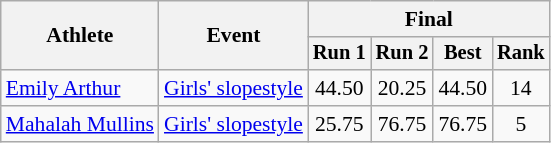<table class="wikitable" style="font-size:90%">
<tr>
<th rowspan=2>Athlete</th>
<th rowspan=2>Event</th>
<th colspan=5>Final</th>
</tr>
<tr style="font-size:95%">
<th>Run 1</th>
<th>Run 2</th>
<th>Best</th>
<th>Rank</th>
</tr>
<tr align=center>
<td align=left><a href='#'>Emily Arthur</a></td>
<td align=left><a href='#'>Girls' slopestyle</a></td>
<td>44.50</td>
<td>20.25</td>
<td>44.50</td>
<td>14</td>
</tr>
<tr align=center>
<td align=left><a href='#'>Mahalah Mullins</a></td>
<td align=left><a href='#'>Girls' slopestyle</a></td>
<td>25.75</td>
<td>76.75</td>
<td>76.75</td>
<td>5</td>
</tr>
</table>
